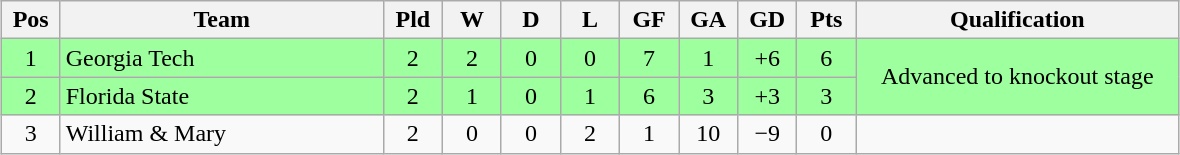<table class="wikitable" style="text-align:center; margin: 1em auto">
<tr>
<th style="width:2em">Pos</th>
<th style="width:13em">Team</th>
<th style="width:2em">Pld</th>
<th style="width:2em">W</th>
<th style="width:2em">D</th>
<th style="width:2em">L</th>
<th style="width:2em">GF</th>
<th style="width:2em">GA</th>
<th style="width:2em">GD</th>
<th style="width:2em">Pts</th>
<th style="width:13em">Qualification</th>
</tr>
<tr bgcolor="#9eff9e">
<td>1</td>
<td style="text-align:left">Georgia Tech</td>
<td>2</td>
<td>2</td>
<td>0</td>
<td>0</td>
<td>7</td>
<td>1</td>
<td>+6</td>
<td>6</td>
<td rowspan="2">Advanced to knockout stage</td>
</tr>
<tr bgcolor="#9eff9e">
<td>2</td>
<td style="text-align:left">Florida State</td>
<td>2</td>
<td>1</td>
<td>0</td>
<td>1</td>
<td>6</td>
<td>3</td>
<td>+3</td>
<td>3</td>
</tr>
<tr>
<td>3</td>
<td style="text-align:left">William & Mary</td>
<td>2</td>
<td>0</td>
<td>0</td>
<td>2</td>
<td>1</td>
<td>10</td>
<td>−9</td>
<td>0</td>
<td></td>
</tr>
</table>
